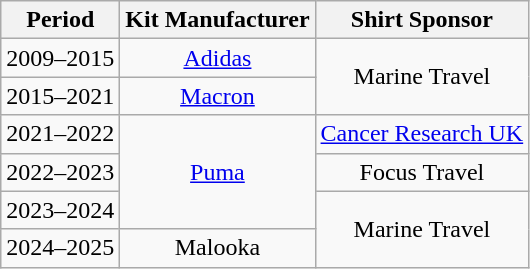<table class="wikitable" style="text-align: center">
<tr>
<th>Period</th>
<th>Kit Manufacturer</th>
<th>Shirt Sponsor</th>
</tr>
<tr>
<td>2009–2015</td>
<td rowspan=1><a href='#'>Adidas</a></td>
<td rowspan=2>Marine Travel</td>
</tr>
<tr>
<td>2015–2021</td>
<td><a href='#'>Macron</a></td>
</tr>
<tr>
<td>2021–2022</td>
<td rowspan=3><a href='#'>Puma</a></td>
<td rowspan=1><a href='#'>Cancer Research UK</a></td>
</tr>
<tr>
<td>2022–2023</td>
<td>Focus Travel</td>
</tr>
<tr>
<td>2023–2024</td>
<td rowspan=2>Marine Travel</td>
</tr>
<tr>
<td>2024–2025</td>
<td>Malooka</td>
</tr>
</table>
